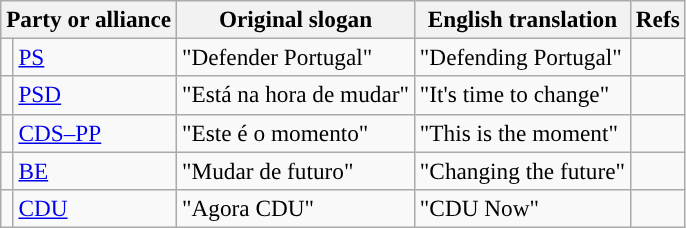<table class="wikitable" style="font-size:97%; text-align:left;">
<tr>
<th style="text-align:left;" colspan="2">Party or alliance</th>
<th>Original slogan</th>
<th>English translation</th>
<th>Refs</th>
</tr>
<tr>
<td width="1"></td>
<td><a href='#'>PS</a></td>
<td>"Defender Portugal"</td>
<td>"Defending Portugal"</td>
<td></td>
</tr>
<tr>
<td></td>
<td><a href='#'>PSD</a></td>
<td>"Está na hora de mudar"</td>
<td>"It's time to change"</td>
<td></td>
</tr>
<tr>
<td></td>
<td><a href='#'>CDS–PP</a></td>
<td>"Este é o momento"</td>
<td>"This is the moment"</td>
<td></td>
</tr>
<tr>
<td></td>
<td><a href='#'>BE</a></td>
<td>"Mudar de futuro"</td>
<td>"Changing the future"</td>
<td></td>
</tr>
<tr>
<td></td>
<td><a href='#'>CDU</a></td>
<td>"Agora CDU"</td>
<td>"CDU Now"</td>
<td></td>
</tr>
</table>
